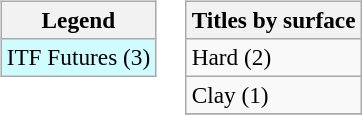<table>
<tr valign=top>
<td><br><table class=wikitable style=font-size:97%>
<tr>
<th>Legend</th>
</tr>
<tr bgcolor=cffcff>
<td>ITF Futures (3)</td>
</tr>
</table>
</td>
<td><br><table class=wikitable style=font-size:97%>
<tr>
<th>Titles by surface</th>
</tr>
<tr>
<td>Hard (2)</td>
</tr>
<tr>
<td>Clay (1)</td>
</tr>
<tr>
</tr>
</table>
</td>
</tr>
</table>
